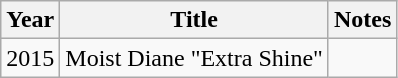<table class="wikitable">
<tr>
<th>Year</th>
<th>Title</th>
<th>Notes</th>
</tr>
<tr>
<td>2015</td>
<td>Moist Diane "Extra Shine"</td>
<td></td>
</tr>
</table>
